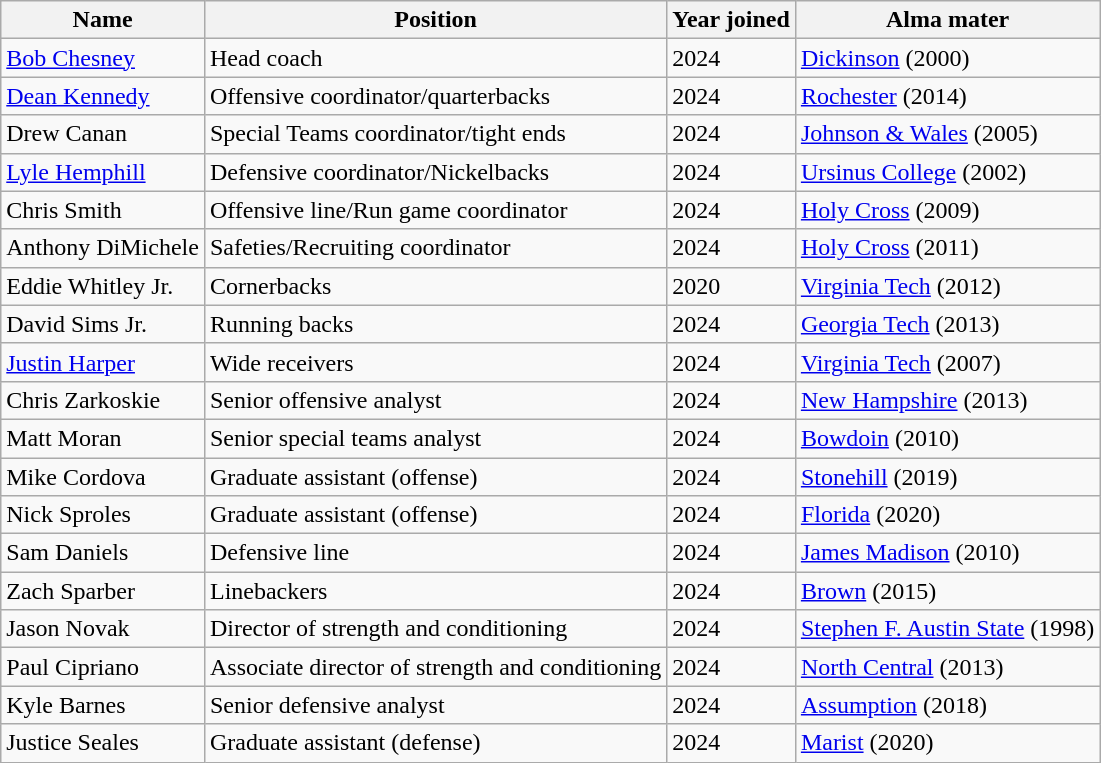<table class="wikitable">
<tr>
<th>Name</th>
<th>Position</th>
<th>Year joined</th>
<th>Alma mater</th>
</tr>
<tr>
<td><a href='#'>Bob Chesney</a></td>
<td>Head coach</td>
<td>2024</td>
<td><a href='#'>Dickinson</a> (2000)</td>
</tr>
<tr>
<td><a href='#'>Dean Kennedy</a></td>
<td>Offensive coordinator/quarterbacks</td>
<td>2024</td>
<td><a href='#'>Rochester</a> (2014)</td>
</tr>
<tr>
<td>Drew Canan</td>
<td>Special Teams coordinator/tight ends</td>
<td>2024</td>
<td><a href='#'>Johnson & Wales</a> (2005)</td>
</tr>
<tr>
<td><a href='#'>Lyle Hemphill</a></td>
<td>Defensive coordinator/Nickelbacks</td>
<td>2024</td>
<td><a href='#'>Ursinus College</a> (2002)</td>
</tr>
<tr>
<td>Chris Smith</td>
<td>Offensive line/Run game coordinator</td>
<td>2024</td>
<td><a href='#'>Holy Cross</a> (2009)</td>
</tr>
<tr>
<td>Anthony DiMichele</td>
<td>Safeties/Recruiting coordinator</td>
<td>2024</td>
<td><a href='#'>Holy Cross</a> (2011)</td>
</tr>
<tr>
<td>Eddie Whitley Jr.</td>
<td>Cornerbacks</td>
<td>2020</td>
<td><a href='#'>Virginia Tech</a> (2012)</td>
</tr>
<tr>
<td>David Sims Jr.</td>
<td>Running backs</td>
<td>2024</td>
<td><a href='#'>Georgia Tech</a> (2013)</td>
</tr>
<tr>
<td><a href='#'>Justin Harper</a></td>
<td>Wide receivers</td>
<td>2024</td>
<td><a href='#'>Virginia Tech</a> (2007)</td>
</tr>
<tr>
<td>Chris Zarkoskie</td>
<td>Senior offensive analyst</td>
<td>2024</td>
<td><a href='#'>New Hampshire</a> (2013)</td>
</tr>
<tr>
<td>Matt Moran</td>
<td>Senior special teams analyst</td>
<td>2024</td>
<td><a href='#'>Bowdoin</a> (2010)</td>
</tr>
<tr>
<td>Mike Cordova</td>
<td>Graduate assistant (offense)</td>
<td>2024</td>
<td><a href='#'>Stonehill</a> (2019)</td>
</tr>
<tr>
<td>Nick Sproles</td>
<td>Graduate assistant (offense)</td>
<td>2024</td>
<td><a href='#'>Florida</a> (2020)</td>
</tr>
<tr>
<td>Sam Daniels</td>
<td>Defensive line</td>
<td>2024</td>
<td><a href='#'>James Madison</a> (2010)</td>
</tr>
<tr>
<td>Zach Sparber</td>
<td>Linebackers</td>
<td>2024</td>
<td><a href='#'>Brown</a> (2015)</td>
</tr>
<tr>
<td>Jason Novak</td>
<td>Director of strength and conditioning</td>
<td>2024</td>
<td><a href='#'>Stephen F. Austin State</a> (1998)</td>
</tr>
<tr>
<td>Paul Cipriano</td>
<td>Associate director of strength and conditioning</td>
<td>2024</td>
<td><a href='#'>North Central</a> (2013)</td>
</tr>
<tr>
<td>Kyle Barnes</td>
<td>Senior defensive analyst</td>
<td>2024</td>
<td><a href='#'>Assumption</a> (2018)</td>
</tr>
<tr>
<td>Justice Seales</td>
<td>Graduate assistant (defense)</td>
<td>2024</td>
<td><a href='#'>Marist</a> (2020)</td>
</tr>
</table>
